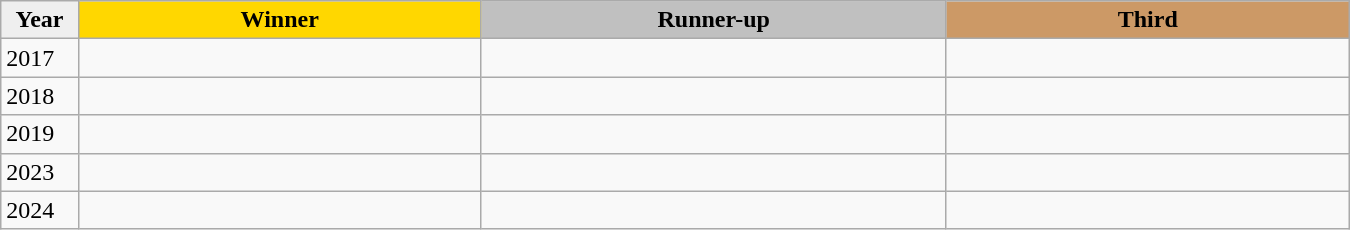<table class="wikitable sortable" style="width:900px;">
<tr>
<th style="width:5%; background:#efefef;">Year</th>
<th style="width:26%; background:gold">Winner</th>
<th style="width:30%; background:silver">Runner-up</th>
<th style="width:26%; background:#CC9966">Third</th>
</tr>
<tr>
<td>2017</td>
<td></td>
<td></td>
<td></td>
</tr>
<tr>
<td>2018</td>
<td></td>
<td></td>
<td></td>
</tr>
<tr>
<td>2019</td>
<td></td>
<td></td>
<td></td>
</tr>
<tr>
<td>2023</td>
<td></td>
<td></td>
<td></td>
</tr>
<tr>
<td>2024</td>
<td></td>
<td></td>
<td></td>
</tr>
</table>
